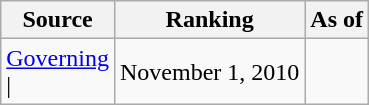<table class="wikitable" style="text-align:center">
<tr>
<th>Source</th>
<th>Ranking</th>
<th>As of</th>
</tr>
<tr>
<td align=left><a href='#'>Governing</a><br>| </td>
<td>November 1, 2010</td>
</tr>
</table>
